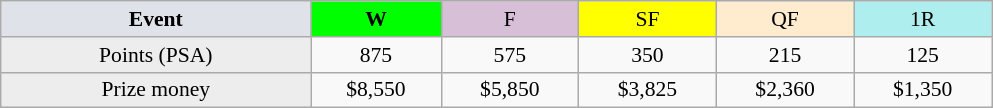<table class=wikitable style=font-size:90%;text-align:center>
<tr>
<td width=200 colspan=1 bgcolor=#dfe2e9><strong>Event</strong></td>
<td width=80 bgcolor=lime><strong>W</strong></td>
<td width=85 bgcolor=#D8BFD8>F</td>
<td width=85 bgcolor=#FFFF00>SF</td>
<td width=85 bgcolor=#ffebcd>QF</td>
<td width=85 bgcolor=#afeeee>1R</td>
</tr>
<tr>
<td bgcolor=#EDEDED>Points (PSA)</td>
<td>875</td>
<td>575</td>
<td>350</td>
<td>215</td>
<td>125</td>
</tr>
<tr>
<td bgcolor=#EDEDED>Prize money</td>
<td>$8,550</td>
<td>$5,850</td>
<td>$3,825</td>
<td>$2,360</td>
<td>$1,350</td>
</tr>
</table>
